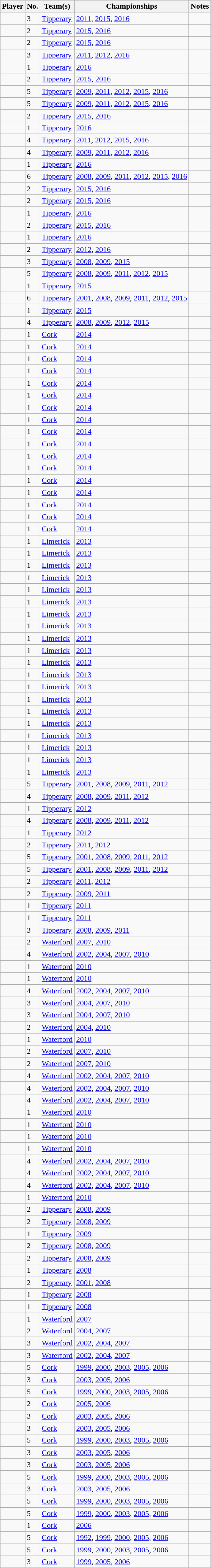<table class="wikitable sortable">
<tr>
<th>Player</th>
<th>No.</th>
<th>Team(s)</th>
<th>Championships</th>
<th>Notes</th>
</tr>
<tr>
<td></td>
<td>3</td>
<td><a href='#'>Tipperary</a></td>
<td><a href='#'>2011</a>, <a href='#'>2015</a>, <a href='#'>2016</a></td>
<td></td>
</tr>
<tr>
<td></td>
<td>2</td>
<td><a href='#'>Tipperary</a></td>
<td><a href='#'>2015</a>, <a href='#'>2016</a></td>
<td></td>
</tr>
<tr>
<td></td>
<td>2</td>
<td><a href='#'>Tipperary</a></td>
<td><a href='#'>2015</a>, <a href='#'>2016</a></td>
<td></td>
</tr>
<tr>
<td></td>
<td>3</td>
<td><a href='#'>Tipperary</a></td>
<td><a href='#'>2011</a>, <a href='#'>2012</a>, <a href='#'>2016</a></td>
<td></td>
</tr>
<tr>
<td></td>
<td>1</td>
<td><a href='#'>Tipperary</a></td>
<td><a href='#'>2016</a></td>
<td></td>
</tr>
<tr>
<td></td>
<td>2</td>
<td><a href='#'>Tipperary</a></td>
<td><a href='#'>2015</a>, <a href='#'>2016</a></td>
<td></td>
</tr>
<tr>
<td></td>
<td>5</td>
<td><a href='#'>Tipperary</a></td>
<td><a href='#'>2009</a>, <a href='#'>2011</a>, <a href='#'>2012</a>, <a href='#'>2015</a>, <a href='#'>2016</a></td>
<td></td>
</tr>
<tr>
<td></td>
<td>5</td>
<td><a href='#'>Tipperary</a></td>
<td><a href='#'>2009</a>, <a href='#'>2011</a>, <a href='#'>2012</a>, <a href='#'>2015</a>, <a href='#'>2016</a></td>
<td></td>
</tr>
<tr>
<td></td>
<td>2</td>
<td><a href='#'>Tipperary</a></td>
<td><a href='#'>2015</a>, <a href='#'>2016</a></td>
<td></td>
</tr>
<tr>
<td></td>
<td>1</td>
<td><a href='#'>Tipperary</a></td>
<td><a href='#'>2016</a></td>
<td></td>
</tr>
<tr>
<td></td>
<td>4</td>
<td><a href='#'>Tipperary</a></td>
<td><a href='#'>2011</a>, <a href='#'>2012</a>, <a href='#'>2015</a>, <a href='#'>2016</a></td>
<td></td>
</tr>
<tr>
<td></td>
<td>4</td>
<td><a href='#'>Tipperary</a></td>
<td><a href='#'>2009</a>, <a href='#'>2011</a>, <a href='#'>2012</a>, <a href='#'>2016</a></td>
<td></td>
</tr>
<tr>
<td></td>
<td>1</td>
<td><a href='#'>Tipperary</a></td>
<td><a href='#'>2016</a></td>
<td></td>
</tr>
<tr>
<td></td>
<td>6</td>
<td><a href='#'>Tipperary</a></td>
<td><a href='#'>2008</a>, <a href='#'>2009</a>, <a href='#'>2011</a>, <a href='#'>2012</a>, <a href='#'>2015</a>, <a href='#'>2016</a></td>
<td></td>
</tr>
<tr>
<td></td>
<td>2</td>
<td><a href='#'>Tipperary</a></td>
<td><a href='#'>2015</a>, <a href='#'>2016</a></td>
<td></td>
</tr>
<tr>
<td></td>
<td>2</td>
<td><a href='#'>Tipperary</a></td>
<td><a href='#'>2015</a>, <a href='#'>2016</a></td>
<td></td>
</tr>
<tr>
<td></td>
<td>1</td>
<td><a href='#'>Tipperary</a></td>
<td><a href='#'>2016</a></td>
<td></td>
</tr>
<tr>
<td></td>
<td>2</td>
<td><a href='#'>Tipperary</a></td>
<td><a href='#'>2015</a>, <a href='#'>2016</a></td>
<td></td>
</tr>
<tr>
<td></td>
<td>1</td>
<td><a href='#'>Tipperary</a></td>
<td><a href='#'>2016</a></td>
<td></td>
</tr>
<tr>
<td></td>
<td>2</td>
<td><a href='#'>Tipperary</a></td>
<td><a href='#'>2012</a>, <a href='#'>2016</a></td>
<td></td>
</tr>
<tr>
<td></td>
<td>3</td>
<td><a href='#'>Tipperary</a></td>
<td><a href='#'>2008</a>, <a href='#'>2009</a>, <a href='#'>2015</a></td>
<td></td>
</tr>
<tr>
<td></td>
<td>5</td>
<td><a href='#'>Tipperary</a></td>
<td><a href='#'>2008</a>, <a href='#'>2009</a>, <a href='#'>2011</a>, <a href='#'>2012</a>, <a href='#'>2015</a></td>
<td></td>
</tr>
<tr>
<td></td>
<td>1</td>
<td><a href='#'>Tipperary</a></td>
<td><a href='#'>2015</a></td>
<td></td>
</tr>
<tr>
<td></td>
<td>6</td>
<td><a href='#'>Tipperary</a></td>
<td><a href='#'>2001</a>, <a href='#'>2008</a>, <a href='#'>2009</a>, <a href='#'>2011</a>, <a href='#'>2012</a>, <a href='#'>2015</a></td>
<td></td>
</tr>
<tr>
<td></td>
<td>1</td>
<td><a href='#'>Tipperary</a></td>
<td><a href='#'>2015</a></td>
<td></td>
</tr>
<tr>
<td></td>
<td>4</td>
<td><a href='#'>Tipperary</a></td>
<td><a href='#'>2008</a>, <a href='#'>2009</a>, <a href='#'>2012</a>, <a href='#'>2015</a></td>
<td></td>
</tr>
<tr>
<td></td>
<td>1</td>
<td><a href='#'>Cork</a></td>
<td><a href='#'>2014</a></td>
<td></td>
</tr>
<tr>
<td></td>
<td>1</td>
<td><a href='#'>Cork</a></td>
<td><a href='#'>2014</a></td>
<td></td>
</tr>
<tr>
<td></td>
<td>1</td>
<td><a href='#'>Cork</a></td>
<td><a href='#'>2014</a></td>
<td></td>
</tr>
<tr>
<td></td>
<td>1</td>
<td><a href='#'>Cork</a></td>
<td><a href='#'>2014</a></td>
<td></td>
</tr>
<tr>
<td></td>
<td>1</td>
<td><a href='#'>Cork</a></td>
<td><a href='#'>2014</a></td>
<td></td>
</tr>
<tr>
<td></td>
<td>1</td>
<td><a href='#'>Cork</a></td>
<td><a href='#'>2014</a></td>
<td></td>
</tr>
<tr>
<td></td>
<td>1</td>
<td><a href='#'>Cork</a></td>
<td><a href='#'>2014</a></td>
<td></td>
</tr>
<tr>
<td></td>
<td>1</td>
<td><a href='#'>Cork</a></td>
<td><a href='#'>2014</a></td>
<td></td>
</tr>
<tr>
<td></td>
<td>1</td>
<td><a href='#'>Cork</a></td>
<td><a href='#'>2014</a></td>
<td></td>
</tr>
<tr>
<td></td>
<td>1</td>
<td><a href='#'>Cork</a></td>
<td><a href='#'>2014</a></td>
<td></td>
</tr>
<tr>
<td></td>
<td>1</td>
<td><a href='#'>Cork</a></td>
<td><a href='#'>2014</a></td>
<td></td>
</tr>
<tr>
<td></td>
<td>1</td>
<td><a href='#'>Cork</a></td>
<td><a href='#'>2014</a></td>
<td></td>
</tr>
<tr>
<td></td>
<td>1</td>
<td><a href='#'>Cork</a></td>
<td><a href='#'>2014</a></td>
<td></td>
</tr>
<tr>
<td></td>
<td>1</td>
<td><a href='#'>Cork</a></td>
<td><a href='#'>2014</a></td>
<td></td>
</tr>
<tr>
<td></td>
<td>1</td>
<td><a href='#'>Cork</a></td>
<td><a href='#'>2014</a></td>
<td></td>
</tr>
<tr>
<td></td>
<td>1</td>
<td><a href='#'>Cork</a></td>
<td><a href='#'>2014</a></td>
<td></td>
</tr>
<tr>
<td></td>
<td>1</td>
<td><a href='#'>Cork</a></td>
<td><a href='#'>2014</a></td>
<td></td>
</tr>
<tr>
<td></td>
<td>1</td>
<td><a href='#'>Limerick</a></td>
<td><a href='#'>2013</a></td>
<td></td>
</tr>
<tr>
<td></td>
<td>1</td>
<td><a href='#'>Limerick</a></td>
<td><a href='#'>2013</a></td>
<td></td>
</tr>
<tr>
<td></td>
<td>1</td>
<td><a href='#'>Limerick</a></td>
<td><a href='#'>2013</a></td>
<td></td>
</tr>
<tr>
<td></td>
<td>1</td>
<td><a href='#'>Limerick</a></td>
<td><a href='#'>2013</a></td>
<td></td>
</tr>
<tr>
<td></td>
<td>1</td>
<td><a href='#'>Limerick</a></td>
<td><a href='#'>2013</a></td>
<td></td>
</tr>
<tr>
<td></td>
<td>1</td>
<td><a href='#'>Limerick</a></td>
<td><a href='#'>2013</a></td>
<td></td>
</tr>
<tr>
<td></td>
<td>1</td>
<td><a href='#'>Limerick</a></td>
<td><a href='#'>2013</a></td>
<td></td>
</tr>
<tr>
<td></td>
<td>1</td>
<td><a href='#'>Limerick</a></td>
<td><a href='#'>2013</a></td>
<td></td>
</tr>
<tr>
<td></td>
<td>1</td>
<td><a href='#'>Limerick</a></td>
<td><a href='#'>2013</a></td>
<td></td>
</tr>
<tr>
<td></td>
<td>1</td>
<td><a href='#'>Limerick</a></td>
<td><a href='#'>2013</a></td>
<td></td>
</tr>
<tr>
<td></td>
<td>1</td>
<td><a href='#'>Limerick</a></td>
<td><a href='#'>2013</a></td>
<td></td>
</tr>
<tr>
<td></td>
<td>1</td>
<td><a href='#'>Limerick</a></td>
<td><a href='#'>2013</a></td>
<td></td>
</tr>
<tr>
<td></td>
<td>1</td>
<td><a href='#'>Limerick</a></td>
<td><a href='#'>2013</a></td>
<td></td>
</tr>
<tr>
<td></td>
<td>1</td>
<td><a href='#'>Limerick</a></td>
<td><a href='#'>2013</a></td>
<td></td>
</tr>
<tr>
<td></td>
<td>1</td>
<td><a href='#'>Limerick</a></td>
<td><a href='#'>2013</a></td>
<td></td>
</tr>
<tr>
<td></td>
<td>1</td>
<td><a href='#'>Limerick</a></td>
<td><a href='#'>2013</a></td>
<td></td>
</tr>
<tr>
<td></td>
<td>1</td>
<td><a href='#'>Limerick</a></td>
<td><a href='#'>2013</a></td>
<td></td>
</tr>
<tr>
<td></td>
<td>1</td>
<td><a href='#'>Limerick</a></td>
<td><a href='#'>2013</a></td>
<td></td>
</tr>
<tr>
<td></td>
<td>1</td>
<td><a href='#'>Limerick</a></td>
<td><a href='#'>2013</a></td>
<td></td>
</tr>
<tr>
<td></td>
<td>1</td>
<td><a href='#'>Limerick</a></td>
<td><a href='#'>2013</a></td>
<td></td>
</tr>
<tr>
<td></td>
<td>5</td>
<td><a href='#'>Tipperary</a></td>
<td><a href='#'>2001</a>, <a href='#'>2008</a>, <a href='#'>2009</a>, <a href='#'>2011</a>, <a href='#'>2012</a></td>
<td></td>
</tr>
<tr>
<td></td>
<td>4</td>
<td><a href='#'>Tipperary</a></td>
<td><a href='#'>2008</a>, <a href='#'>2009</a>, <a href='#'>2011</a>, <a href='#'>2012</a></td>
<td></td>
</tr>
<tr>
<td></td>
<td>1</td>
<td><a href='#'>Tipperary</a></td>
<td><a href='#'>2012</a></td>
<td></td>
</tr>
<tr>
<td></td>
<td>4</td>
<td><a href='#'>Tipperary</a></td>
<td><a href='#'>2008</a>, <a href='#'>2009</a>, <a href='#'>2011</a>, <a href='#'>2012</a></td>
<td></td>
</tr>
<tr>
<td></td>
<td>1</td>
<td><a href='#'>Tipperary</a></td>
<td><a href='#'>2012</a></td>
<td></td>
</tr>
<tr>
<td></td>
<td>2</td>
<td><a href='#'>Tipperary</a></td>
<td><a href='#'>2011</a>, <a href='#'>2012</a></td>
<td></td>
</tr>
<tr>
<td></td>
<td>5</td>
<td><a href='#'>Tipperary</a></td>
<td><a href='#'>2001</a>, <a href='#'>2008</a>, <a href='#'>2009</a>, <a href='#'>2011</a>, <a href='#'>2012</a></td>
<td></td>
</tr>
<tr>
<td></td>
<td>5</td>
<td><a href='#'>Tipperary</a></td>
<td><a href='#'>2001</a>, <a href='#'>2008</a>, <a href='#'>2009</a>, <a href='#'>2011</a>, <a href='#'>2012</a></td>
<td></td>
</tr>
<tr>
<td></td>
<td>2</td>
<td><a href='#'>Tipperary</a></td>
<td><a href='#'>2011</a>, <a href='#'>2012</a></td>
<td></td>
</tr>
<tr>
<td></td>
<td>2</td>
<td><a href='#'>Tipperary</a></td>
<td><a href='#'>2009</a>, <a href='#'>2011</a></td>
<td></td>
</tr>
<tr>
<td></td>
<td>1</td>
<td><a href='#'>Tipperary</a></td>
<td><a href='#'>2011</a></td>
<td></td>
</tr>
<tr>
<td></td>
<td>1</td>
<td><a href='#'>Tipperary</a></td>
<td><a href='#'>2011</a></td>
<td></td>
</tr>
<tr>
<td></td>
<td>3</td>
<td><a href='#'>Tipperary</a></td>
<td><a href='#'>2008</a>, <a href='#'>2009</a>, <a href='#'>2011</a></td>
<td></td>
</tr>
<tr>
<td></td>
<td>2</td>
<td><a href='#'>Waterford</a></td>
<td><a href='#'>2007</a>, <a href='#'>2010</a></td>
<td></td>
</tr>
<tr>
<td></td>
<td>4</td>
<td><a href='#'>Waterford</a></td>
<td><a href='#'>2002</a>, <a href='#'>2004</a>, <a href='#'>2007</a>, <a href='#'>2010</a></td>
<td></td>
</tr>
<tr>
<td></td>
<td>1</td>
<td><a href='#'>Waterford</a></td>
<td><a href='#'>2010</a></td>
<td></td>
</tr>
<tr>
<td></td>
<td>1</td>
<td><a href='#'>Waterford</a></td>
<td><a href='#'>2010</a></td>
<td></td>
</tr>
<tr>
<td></td>
<td>4</td>
<td><a href='#'>Waterford</a></td>
<td><a href='#'>2002</a>, <a href='#'>2004</a>, <a href='#'>2007</a>, <a href='#'>2010</a></td>
<td></td>
</tr>
<tr>
<td></td>
<td>3</td>
<td><a href='#'>Waterford</a></td>
<td><a href='#'>2004</a>, <a href='#'>2007</a>, <a href='#'>2010</a></td>
<td></td>
</tr>
<tr>
<td></td>
<td>3</td>
<td><a href='#'>Waterford</a></td>
<td><a href='#'>2004</a>, <a href='#'>2007</a>, <a href='#'>2010</a></td>
<td></td>
</tr>
<tr>
<td></td>
<td>2</td>
<td><a href='#'>Waterford</a></td>
<td><a href='#'>2004</a>, <a href='#'>2010</a></td>
<td></td>
</tr>
<tr>
<td></td>
<td>1</td>
<td><a href='#'>Waterford</a></td>
<td><a href='#'>2010</a></td>
<td></td>
</tr>
<tr>
<td></td>
<td>2</td>
<td><a href='#'>Waterford</a></td>
<td><a href='#'>2007</a>, <a href='#'>2010</a></td>
<td></td>
</tr>
<tr>
<td></td>
<td>2</td>
<td><a href='#'>Waterford</a></td>
<td><a href='#'>2007</a>, <a href='#'>2010</a></td>
<td></td>
</tr>
<tr>
<td></td>
<td>4</td>
<td><a href='#'>Waterford</a></td>
<td><a href='#'>2002</a>, <a href='#'>2004</a>, <a href='#'>2007</a>, <a href='#'>2010</a></td>
<td></td>
</tr>
<tr>
<td></td>
<td>4</td>
<td><a href='#'>Waterford</a></td>
<td><a href='#'>2002</a>, <a href='#'>2004</a>, <a href='#'>2007</a>, <a href='#'>2010</a></td>
<td></td>
</tr>
<tr>
<td></td>
<td>4</td>
<td><a href='#'>Waterford</a></td>
<td><a href='#'>2002</a>, <a href='#'>2004</a>, <a href='#'>2007</a>, <a href='#'>2010</a></td>
<td></td>
</tr>
<tr>
<td></td>
<td>1</td>
<td><a href='#'>Waterford</a></td>
<td><a href='#'>2010</a></td>
<td></td>
</tr>
<tr>
<td></td>
<td>1</td>
<td><a href='#'>Waterford</a></td>
<td><a href='#'>2010</a></td>
<td></td>
</tr>
<tr>
<td></td>
<td>1</td>
<td><a href='#'>Waterford</a></td>
<td><a href='#'>2010</a></td>
<td></td>
</tr>
<tr>
<td></td>
<td>1</td>
<td><a href='#'>Waterford</a></td>
<td><a href='#'>2010</a></td>
<td></td>
</tr>
<tr>
<td></td>
<td>4</td>
<td><a href='#'>Waterford</a></td>
<td><a href='#'>2002</a>, <a href='#'>2004</a>, <a href='#'>2007</a>, <a href='#'>2010</a></td>
<td></td>
</tr>
<tr>
<td></td>
<td>4</td>
<td><a href='#'>Waterford</a></td>
<td><a href='#'>2002</a>, <a href='#'>2004</a>, <a href='#'>2007</a>, <a href='#'>2010</a></td>
<td></td>
</tr>
<tr>
<td></td>
<td>4</td>
<td><a href='#'>Waterford</a></td>
<td><a href='#'>2002</a>, <a href='#'>2004</a>, <a href='#'>2007</a>, <a href='#'>2010</a></td>
<td></td>
</tr>
<tr>
<td></td>
<td>1</td>
<td><a href='#'>Waterford</a></td>
<td><a href='#'>2010</a></td>
<td></td>
</tr>
<tr>
<td></td>
<td>2</td>
<td><a href='#'>Tipperary</a></td>
<td><a href='#'>2008</a>, <a href='#'>2009</a></td>
<td></td>
</tr>
<tr>
<td></td>
<td>2</td>
<td><a href='#'>Tipperary</a></td>
<td><a href='#'>2008</a>, <a href='#'>2009</a></td>
<td></td>
</tr>
<tr>
<td></td>
<td>1</td>
<td><a href='#'>Tipperary</a></td>
<td><a href='#'>2009</a></td>
<td></td>
</tr>
<tr>
<td></td>
<td>2</td>
<td><a href='#'>Tipperary</a></td>
<td><a href='#'>2008</a>, <a href='#'>2009</a></td>
<td></td>
</tr>
<tr>
<td></td>
<td>2</td>
<td><a href='#'>Tipperary</a></td>
<td><a href='#'>2008</a>, <a href='#'>2009</a></td>
<td></td>
</tr>
<tr>
<td></td>
<td>1</td>
<td><a href='#'>Tipperary</a></td>
<td><a href='#'>2008</a></td>
<td></td>
</tr>
<tr>
<td></td>
<td>2</td>
<td><a href='#'>Tipperary</a></td>
<td><a href='#'>2001</a>, <a href='#'>2008</a></td>
<td></td>
</tr>
<tr>
<td></td>
<td>1</td>
<td><a href='#'>Tipperary</a></td>
<td><a href='#'>2008</a></td>
<td></td>
</tr>
<tr>
<td></td>
<td>1</td>
<td><a href='#'>Tipperary</a></td>
<td><a href='#'>2008</a></td>
<td></td>
</tr>
<tr>
<td></td>
<td>1</td>
<td><a href='#'>Waterford</a></td>
<td><a href='#'>2007</a></td>
<td></td>
</tr>
<tr>
<td></td>
<td>2</td>
<td><a href='#'>Waterford</a></td>
<td><a href='#'>2004</a>, <a href='#'>2007</a></td>
<td></td>
</tr>
<tr>
<td></td>
<td>3</td>
<td><a href='#'>Waterford</a></td>
<td><a href='#'>2002</a>, <a href='#'>2004</a>, <a href='#'>2007</a></td>
<td></td>
</tr>
<tr>
<td></td>
<td>3</td>
<td><a href='#'>Waterford</a></td>
<td><a href='#'>2002</a>, <a href='#'>2004</a>, <a href='#'>2007</a></td>
<td></td>
</tr>
<tr>
<td></td>
<td>5</td>
<td><a href='#'>Cork</a></td>
<td><a href='#'>1999</a>, <a href='#'>2000</a>, <a href='#'>2003</a>, <a href='#'>2005</a>, <a href='#'>2006</a></td>
<td></td>
</tr>
<tr>
<td></td>
<td>3</td>
<td><a href='#'>Cork</a></td>
<td><a href='#'>2003</a>, <a href='#'>2005</a>, <a href='#'>2006</a></td>
<td></td>
</tr>
<tr>
<td></td>
<td>5</td>
<td><a href='#'>Cork</a></td>
<td><a href='#'>1999</a>, <a href='#'>2000</a>, <a href='#'>2003</a>, <a href='#'>2005</a>, <a href='#'>2006</a></td>
<td></td>
</tr>
<tr>
<td></td>
<td>2</td>
<td><a href='#'>Cork</a></td>
<td><a href='#'>2005</a>, <a href='#'>2006</a></td>
<td></td>
</tr>
<tr>
<td></td>
<td>3</td>
<td><a href='#'>Cork</a></td>
<td><a href='#'>2003</a>, <a href='#'>2005</a>, <a href='#'>2006</a></td>
<td></td>
</tr>
<tr>
<td></td>
<td>3</td>
<td><a href='#'>Cork</a></td>
<td><a href='#'>2003</a>, <a href='#'>2005</a>, <a href='#'>2006</a></td>
<td></td>
</tr>
<tr>
<td></td>
<td>5</td>
<td><a href='#'>Cork</a></td>
<td><a href='#'>1999</a>, <a href='#'>2000</a>, <a href='#'>2003</a>, <a href='#'>2005</a>, <a href='#'>2006</a></td>
<td></td>
</tr>
<tr>
<td></td>
<td>3</td>
<td><a href='#'>Cork</a></td>
<td><a href='#'>2003</a>, <a href='#'>2005</a>, <a href='#'>2006</a></td>
<td></td>
</tr>
<tr>
<td></td>
<td>3</td>
<td><a href='#'>Cork</a></td>
<td><a href='#'>2003</a>, <a href='#'>2005</a>, <a href='#'>2006</a></td>
<td></td>
</tr>
<tr>
<td></td>
<td>5</td>
<td><a href='#'>Cork</a></td>
<td><a href='#'>1999</a>, <a href='#'>2000</a>, <a href='#'>2003</a>, <a href='#'>2005</a>, <a href='#'>2006</a></td>
<td></td>
</tr>
<tr>
<td></td>
<td>3</td>
<td><a href='#'>Cork</a></td>
<td><a href='#'>2003</a>, <a href='#'>2005</a>, <a href='#'>2006</a></td>
<td></td>
</tr>
<tr>
<td></td>
<td>5</td>
<td><a href='#'>Cork</a></td>
<td><a href='#'>1999</a>, <a href='#'>2000</a>, <a href='#'>2003</a>, <a href='#'>2005</a>, <a href='#'>2006</a></td>
<td></td>
</tr>
<tr>
<td></td>
<td>5</td>
<td><a href='#'>Cork</a></td>
<td><a href='#'>1999</a>, <a href='#'>2000</a>, <a href='#'>2003</a>, <a href='#'>2005</a>, <a href='#'>2006</a></td>
<td></td>
</tr>
<tr>
<td></td>
<td>1</td>
<td><a href='#'>Cork</a></td>
<td><a href='#'>2006</a></td>
<td></td>
</tr>
<tr>
<td></td>
<td>5</td>
<td><a href='#'>Cork</a></td>
<td><a href='#'>1992</a>, <a href='#'>1999</a>, <a href='#'>2000</a>, <a href='#'>2005</a>, <a href='#'>2006</a></td>
<td></td>
</tr>
<tr>
<td></td>
<td>5</td>
<td><a href='#'>Cork</a></td>
<td><a href='#'>1999</a>, <a href='#'>2000</a>, <a href='#'>2003</a>, <a href='#'>2005</a>, <a href='#'>2006</a></td>
<td></td>
</tr>
<tr>
<td></td>
<td>3</td>
<td><a href='#'>Cork</a></td>
<td><a href='#'>1999</a>, <a href='#'>2005</a>, <a href='#'>2006</a></td>
<td></td>
</tr>
</table>
